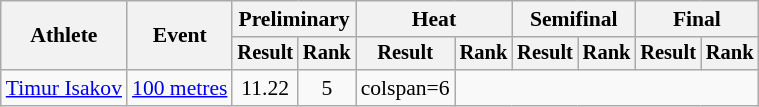<table class="wikitable" style="font-size:90%">
<tr>
<th rowspan="2">Athlete</th>
<th rowspan="2">Event</th>
<th colspan="2">Preliminary</th>
<th colspan="2">Heat</th>
<th colspan="2">Semifinal</th>
<th colspan="2">Final</th>
</tr>
<tr style="font-size:95%">
<th>Result</th>
<th>Rank</th>
<th>Result</th>
<th>Rank</th>
<th>Result</th>
<th>Rank</th>
<th>Result</th>
<th>Rank</th>
</tr>
<tr align=center>
<td align=left><a href='#'>Timur Isakov</a></td>
<td align=left><a href='#'>100 metres</a></td>
<td>11.22 </td>
<td>5</td>
<td>colspan=6 </td>
</tr>
</table>
